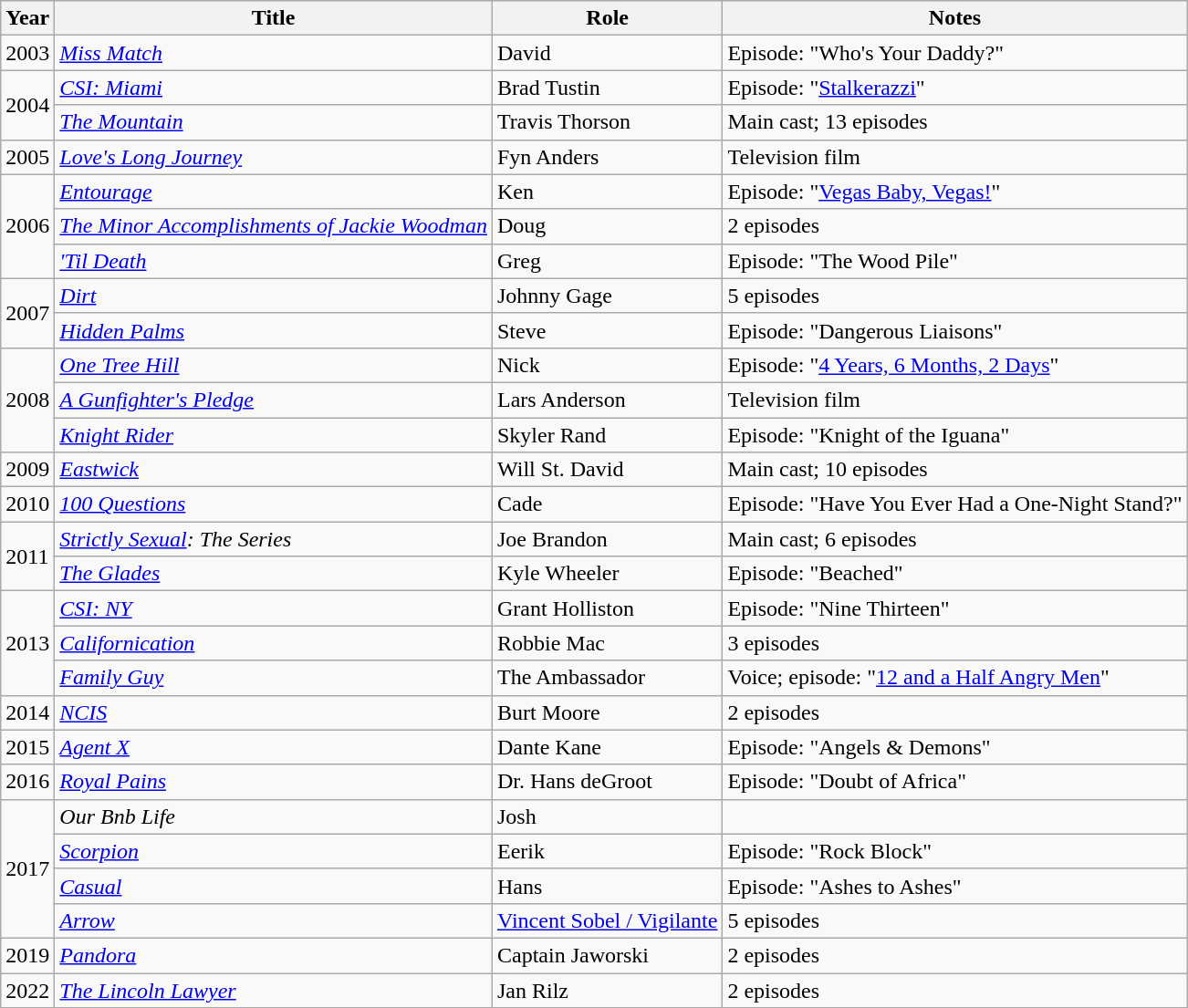<table class="wikitable sortable">
<tr>
<th>Year</th>
<th>Title</th>
<th>Role</th>
<th class="unsortable">Notes</th>
</tr>
<tr>
<td>2003</td>
<td><em><a href='#'>Miss Match</a></em></td>
<td>David</td>
<td>Episode: "Who's Your Daddy?"</td>
</tr>
<tr>
<td rowspan=2>2004</td>
<td><em><a href='#'>CSI: Miami</a></em></td>
<td>Brad Tustin</td>
<td>Episode: "<a href='#'>Stalkerazzi</a>"</td>
</tr>
<tr>
<td><em><a href='#'>The Mountain</a></em></td>
<td>Travis Thorson</td>
<td>Main cast; 13 episodes</td>
</tr>
<tr>
<td>2005</td>
<td><em><a href='#'>Love's Long Journey</a></em></td>
<td>Fyn Anders</td>
<td>Television film</td>
</tr>
<tr>
<td rowspan=3>2006</td>
<td><em><a href='#'>Entourage</a></em></td>
<td>Ken</td>
<td>Episode: "<a href='#'>Vegas Baby, Vegas!</a>"</td>
</tr>
<tr>
<td><em><a href='#'>The Minor Accomplishments of Jackie Woodman</a></em></td>
<td>Doug</td>
<td>2 episodes</td>
</tr>
<tr>
<td><em><a href='#'>'Til Death</a></em></td>
<td>Greg</td>
<td>Episode: "The Wood Pile"</td>
</tr>
<tr>
<td rowspan=2>2007</td>
<td><em><a href='#'>Dirt</a></em></td>
<td>Johnny Gage</td>
<td>5 episodes</td>
</tr>
<tr>
<td><em><a href='#'>Hidden Palms</a></em></td>
<td>Steve</td>
<td>Episode: "Dangerous Liaisons"</td>
</tr>
<tr>
<td rowspan=3>2008</td>
<td><em><a href='#'>One Tree Hill</a></em></td>
<td>Nick</td>
<td>Episode: "<a href='#'>4 Years, 6 Months, 2 Days</a>"</td>
</tr>
<tr>
<td><em><a href='#'>A Gunfighter's Pledge</a></em></td>
<td>Lars Anderson</td>
<td>Television film</td>
</tr>
<tr>
<td><em><a href='#'>Knight Rider</a></em></td>
<td>Skyler Rand</td>
<td>Episode: "Knight of the Iguana"</td>
</tr>
<tr>
<td>2009</td>
<td><em><a href='#'>Eastwick</a></em></td>
<td>Will St. David</td>
<td>Main cast; 10 episodes</td>
</tr>
<tr>
<td>2010</td>
<td><em><a href='#'>100 Questions</a></em></td>
<td>Cade</td>
<td>Episode: "Have You Ever Had a One-Night Stand?"</td>
</tr>
<tr>
<td rowspan=2>2011</td>
<td><em><a href='#'>Strictly Sexual</a>: The Series</em></td>
<td>Joe Brandon</td>
<td>Main cast; 6 episodes</td>
</tr>
<tr>
<td><em><a href='#'>The Glades</a></em></td>
<td>Kyle Wheeler</td>
<td>Episode: "Beached"</td>
</tr>
<tr>
<td rowspan=3>2013</td>
<td><em><a href='#'>CSI: NY</a></em></td>
<td>Grant Holliston</td>
<td>Episode: "Nine Thirteen"</td>
</tr>
<tr>
<td><em><a href='#'>Californication</a></em></td>
<td>Robbie Mac</td>
<td>3 episodes</td>
</tr>
<tr>
<td><em><a href='#'>Family Guy</a></em></td>
<td>The Ambassador</td>
<td>Voice; episode: "<a href='#'>12 and a Half Angry Men</a>"</td>
</tr>
<tr>
<td>2014</td>
<td><em><a href='#'>NCIS</a></em></td>
<td>Burt Moore</td>
<td>2 episodes</td>
</tr>
<tr>
<td>2015</td>
<td><em><a href='#'>Agent X</a></em></td>
<td>Dante Kane</td>
<td>Episode: "Angels & Demons"</td>
</tr>
<tr>
<td>2016</td>
<td><em><a href='#'>Royal Pains</a></em></td>
<td>Dr. Hans deGroot</td>
<td>Episode: "Doubt of Africa"</td>
</tr>
<tr>
<td rowspan=4>2017</td>
<td><em>Our Bnb Life</em></td>
<td>Josh</td>
<td></td>
</tr>
<tr>
<td><em><a href='#'>Scorpion</a></em></td>
<td>Eerik</td>
<td>Episode: "Rock Block"</td>
</tr>
<tr>
<td><em><a href='#'>Casual</a></em></td>
<td>Hans</td>
<td>Episode: "Ashes to Ashes"</td>
</tr>
<tr>
<td><em><a href='#'>Arrow</a></em></td>
<td><a href='#'>Vincent Sobel / Vigilante</a></td>
<td>5 episodes</td>
</tr>
<tr>
<td>2019</td>
<td><em><a href='#'>Pandora</a></em></td>
<td>Captain Jaworski</td>
<td>2 episodes</td>
</tr>
<tr>
<td>2022</td>
<td><em><a href='#'>The Lincoln Lawyer</a></em></td>
<td>Jan Rilz</td>
<td>2 episodes</td>
</tr>
</table>
